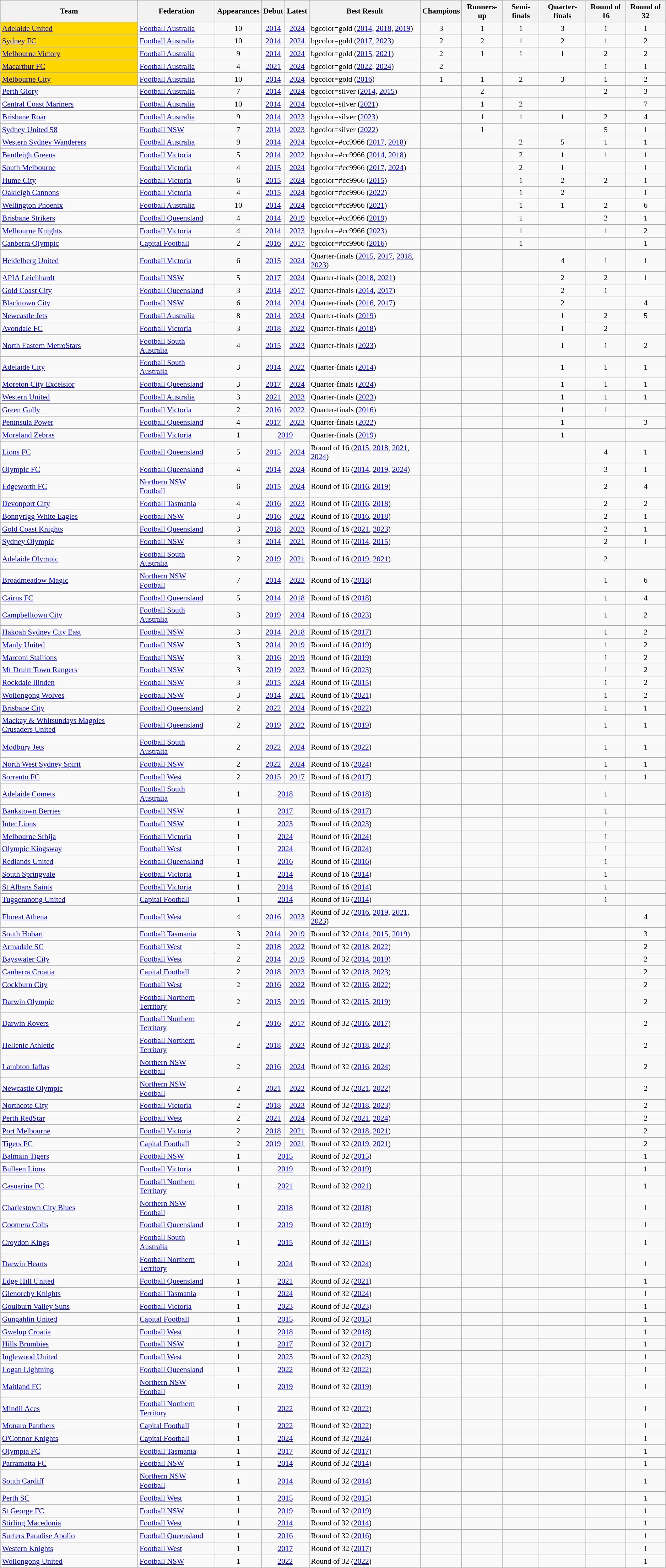<table class="wikitable sortable" style="font-size:90%">
<tr>
<th>Team</th>
<th>Federation</th>
<th>Appearances</th>
<th>Debut</th>
<th>Latest</th>
<th>Best Result</th>
<th>Champions</th>
<th>Runners-up</th>
<th>Semi-finals</th>
<th>Quarter-finals</th>
<th>Round of 16</th>
<th>Round of 32</th>
</tr>
<tr>
<td bgcolor=gold><a href='#'>Adelaide United</a></td>
<td><a href='#'>Football Australia</a></td>
<td align="center">10</td>
<td align="center"><a href='#'>2014</a></td>
<td align="center"><a href='#'>2024</a></td>
<td>bgcolor=gold  (<a href='#'>2014</a>, <a href='#'>2018</a>, <a href='#'>2019</a>)</td>
<td align="center">3</td>
<td align="center">1</td>
<td align="center">1</td>
<td align="center">3</td>
<td align="center">1</td>
<td align="center">1</td>
</tr>
<tr>
<td bgcolor=gold><a href='#'>Sydney FC</a></td>
<td><a href='#'>Football Australia</a></td>
<td align="center">10</td>
<td align="center"><a href='#'>2014</a></td>
<td align="center"><a href='#'>2024</a></td>
<td>bgcolor=gold  (<a href='#'>2017</a>, <a href='#'>2023</a>)</td>
<td align="center">2</td>
<td align="center">2</td>
<td align="center">1</td>
<td align="center">2</td>
<td align="center">1</td>
<td align="center">2</td>
</tr>
<tr>
<td bgcolor=gold><a href='#'>Melbourne Victory</a></td>
<td><a href='#'>Football Australia</a></td>
<td align="center">9</td>
<td align="center"><a href='#'>2014</a></td>
<td align="center"><a href='#'>2024</a></td>
<td>bgcolor=gold  (<a href='#'>2015</a>, <a href='#'>2021</a>)</td>
<td align="center">2</td>
<td align="center">1</td>
<td align="center">1</td>
<td align="center">1</td>
<td align="center">2</td>
<td align="center">2</td>
</tr>
<tr>
<td bgcolor=gold><a href='#'>Macarthur FC</a></td>
<td><a href='#'>Football Australia</a></td>
<td align="center">4</td>
<td align="center"><a href='#'>2021</a></td>
<td align="center"><a href='#'>2024</a></td>
<td>bgcolor=gold  (<a href='#'>2022</a>, <a href='#'>2024</a>)</td>
<td align="center">2</td>
<td></td>
<td></td>
<td></td>
<td align="center">1</td>
<td align="center">1</td>
</tr>
<tr>
<td bgcolor=gold><a href='#'>Melbourne City</a></td>
<td><a href='#'>Football Australia</a></td>
<td align="center">10</td>
<td align="center"><a href='#'>2014</a></td>
<td align="center"><a href='#'>2024</a></td>
<td>bgcolor=gold  (<a href='#'>2016</a>)</td>
<td align="center">1</td>
<td align="center">1</td>
<td align="center">2</td>
<td align="center">3</td>
<td align="center">1</td>
<td align="center">2</td>
</tr>
<tr>
<td><a href='#'>Perth Glory</a></td>
<td><a href='#'>Football Australia</a></td>
<td align="center">7</td>
<td align="center"><a href='#'>2014</a></td>
<td align="center"><a href='#'>2024</a></td>
<td>bgcolor=silver  (<a href='#'>2014</a>, <a href='#'>2015</a>)</td>
<td></td>
<td align="center">2</td>
<td></td>
<td></td>
<td align="center">2</td>
<td align="center">3</td>
</tr>
<tr>
<td><a href='#'>Central Coast Mariners</a></td>
<td><a href='#'>Football Australia</a></td>
<td align="center">10</td>
<td align="center"><a href='#'>2014</a></td>
<td align="center"><a href='#'>2024</a></td>
<td>bgcolor=silver  (<a href='#'>2021</a>)</td>
<td></td>
<td align="center">1</td>
<td align="center">2</td>
<td></td>
<td></td>
<td align="center">7</td>
</tr>
<tr>
<td><a href='#'>Brisbane Roar</a></td>
<td><a href='#'>Football Australia</a></td>
<td align="center">9</td>
<td align="center"><a href='#'>2014</a></td>
<td align="center"><a href='#'>2023</a></td>
<td>bgcolor=silver  (<a href='#'>2023</a>)</td>
<td></td>
<td align="center">1</td>
<td align="center">1</td>
<td align="center">1</td>
<td align="center">2</td>
<td align="center">4</td>
</tr>
<tr>
<td><a href='#'> Sydney United 58</a></td>
<td><a href='#'>Football NSW</a></td>
<td align="center">7</td>
<td align="center"><a href='#'>2014</a></td>
<td align="center"><a href='#'>2023</a></td>
<td>bgcolor=silver  (<a href='#'>2022</a>)</td>
<td></td>
<td align="center">1</td>
<td></td>
<td></td>
<td align="center">5</td>
<td align="center">1</td>
</tr>
<tr>
<td><a href='#'>Western Sydney Wanderers</a></td>
<td><a href='#'>Football Australia</a></td>
<td align="center">9</td>
<td align="center"><a href='#'>2014</a></td>
<td align="center"><a href='#'>2024</a></td>
<td>bgcolor=#cc9966  (<a href='#'>2017</a>, <a href='#'>2018</a>)</td>
<td></td>
<td></td>
<td align="center">2</td>
<td align="center">5</td>
<td align="center">1</td>
<td align="center">1</td>
</tr>
<tr>
<td><a href='#'>Bentleigh Greens</a></td>
<td><a href='#'>Football Victoria</a></td>
<td align="center">5</td>
<td align="center"><a href='#'>2014</a></td>
<td align="center"><a href='#'>2022</a></td>
<td>bgcolor=#cc9966  (<a href='#'>2014</a>, <a href='#'>2018</a>)</td>
<td></td>
<td></td>
<td align="center">2</td>
<td align="center">1</td>
<td align="center">1</td>
<td align="center">1</td>
</tr>
<tr>
<td><a href='#'>South Melbourne</a></td>
<td><a href='#'>Football Victoria</a></td>
<td align="center">4</td>
<td align="center"><a href='#'>2015</a></td>
<td align="center"><a href='#'>2024</a></td>
<td>bgcolor=#cc9966  (<a href='#'>2017</a>, <a href='#'>2024</a>)</td>
<td></td>
<td></td>
<td align="center">2</td>
<td align="center">1</td>
<td></td>
<td align="center">1</td>
</tr>
<tr>
<td><a href='#'>Hume City</a></td>
<td><a href='#'>Football Victoria</a></td>
<td align="center">6</td>
<td align="center"><a href='#'>2015</a></td>
<td align="center"><a href='#'>2024</a></td>
<td>bgcolor=#cc9966  (<a href='#'>2015</a>)</td>
<td></td>
<td></td>
<td align="center">1</td>
<td align="center">2</td>
<td align="center">2</td>
<td align="center">1</td>
</tr>
<tr>
<td><a href='#'>Oakleigh Cannons</a></td>
<td><a href='#'>Football Victoria</a></td>
<td align="center">4</td>
<td align="center"><a href='#'>2015</a></td>
<td align="center"><a href='#'>2024</a></td>
<td>bgcolor=#cc9966  (<a href='#'>2022</a>)</td>
<td></td>
<td></td>
<td align="center">1</td>
<td align="center">2</td>
<td></td>
<td align="center">1</td>
</tr>
<tr>
<td><a href='#'>Wellington Phoenix</a></td>
<td><a href='#'>Football Australia</a></td>
<td align="center">10</td>
<td align="center"><a href='#'>2014</a></td>
<td align="center"><a href='#'>2024</a></td>
<td>bgcolor=#cc9966  (<a href='#'>2021</a>)</td>
<td></td>
<td></td>
<td align="center">1</td>
<td align="center">1</td>
<td align="center">2</td>
<td align="center">6</td>
</tr>
<tr>
<td><a href='#'>Brisbane Strikers</a></td>
<td><a href='#'>Football Queensland</a></td>
<td align="center">4</td>
<td align="center"><a href='#'>2014</a></td>
<td align="center"><a href='#'>2019</a></td>
<td>bgcolor=#cc9966  (<a href='#'>2019</a>)</td>
<td></td>
<td></td>
<td align="center">1</td>
<td></td>
<td align="center">2</td>
<td align="center">1</td>
</tr>
<tr>
<td><a href='#'>Melbourne Knights</a></td>
<td><a href='#'>Football Victoria</a></td>
<td align="center">4</td>
<td align="center"><a href='#'>2014</a></td>
<td align="center"><a href='#'>2023</a></td>
<td>bgcolor=#cc9966  (<a href='#'>2023</a>)</td>
<td></td>
<td></td>
<td align="center">1</td>
<td></td>
<td align="center">1</td>
<td align="center">2</td>
</tr>
<tr>
<td><a href='#'>Canberra Olympic</a></td>
<td><a href='#'>Capital Football</a></td>
<td align="center">2</td>
<td align="center"><a href='#'>2016</a></td>
<td align="center"><a href='#'>2017</a></td>
<td>bgcolor=#cc9966  (<a href='#'>2016</a>)</td>
<td></td>
<td></td>
<td align="center">1</td>
<td></td>
<td></td>
<td align="center">1</td>
</tr>
<tr>
<td><a href='#'>Heidelberg United</a></td>
<td><a href='#'>Football Victoria</a></td>
<td align="center">6</td>
<td align="center"><a href='#'>2015</a></td>
<td align="center"><a href='#'>2024</a></td>
<td>Quarter-finals (<a href='#'>2015</a>, <a href='#'>2017</a>, <a href='#'>2018</a>, <a href='#'>2023</a>)</td>
<td></td>
<td></td>
<td></td>
<td align="center">4</td>
<td align="center">1</td>
<td align="center">1</td>
</tr>
<tr>
<td><a href='#'>APIA Leichhardt</a></td>
<td><a href='#'>Football NSW</a></td>
<td align="center">5</td>
<td align="center"><a href='#'>2017</a></td>
<td align="center"><a href='#'>2024</a></td>
<td>Quarter-finals (<a href='#'>2018</a>, <a href='#'>2021</a>)</td>
<td></td>
<td></td>
<td></td>
<td align="center">2</td>
<td align="center">2</td>
<td align="center">1</td>
</tr>
<tr>
<td><a href='#'>Gold Coast City</a></td>
<td><a href='#'>Football Queensland</a></td>
<td align="center">3</td>
<td align="center"><a href='#'>2014</a></td>
<td align="center"><a href='#'>2017</a></td>
<td>Quarter-finals (<a href='#'>2014</a>, <a href='#'>2017</a>)</td>
<td></td>
<td></td>
<td></td>
<td align="center">2</td>
<td align="center">1</td>
<td></td>
</tr>
<tr>
<td><a href='#'>Blacktown City</a></td>
<td><a href='#'>Football NSW</a></td>
<td align="center">6</td>
<td align="center"><a href='#'>2014</a></td>
<td align="center"><a href='#'>2024</a></td>
<td>Quarter-finals (<a href='#'>2016</a>, <a href='#'>2017</a>)</td>
<td></td>
<td></td>
<td></td>
<td align="center">2</td>
<td></td>
<td align="center">4</td>
</tr>
<tr>
<td><a href='#'>Newcastle Jets</a></td>
<td><a href='#'>Football Australia</a></td>
<td align="center">8</td>
<td align="center"><a href='#'>2014</a></td>
<td align="center"><a href='#'>2024</a></td>
<td>Quarter-finals (<a href='#'>2019</a>)</td>
<td></td>
<td></td>
<td></td>
<td align="center">1</td>
<td align="center">2</td>
<td align="center">5</td>
</tr>
<tr>
<td><a href='#'>Avondale FC</a></td>
<td><a href='#'>Football Victoria</a></td>
<td align="center">3</td>
<td align="center"><a href='#'>2018</a></td>
<td align="center"><a href='#'>2022</a></td>
<td>Quarter-finals (<a href='#'>2018</a>)</td>
<td></td>
<td></td>
<td></td>
<td align="center">1</td>
<td align="center">2</td>
<td></td>
</tr>
<tr>
<td><a href='#'>North Eastern MetroStars</a></td>
<td><a href='#'>Football South Australia</a></td>
<td align="center">4</td>
<td align="center"><a href='#'>2015</a></td>
<td align="center"><a href='#'>2023</a></td>
<td>Quarter-finals (<a href='#'>2023</a>)</td>
<td></td>
<td></td>
<td></td>
<td align="center">1</td>
<td align="center">1</td>
<td align="center">2</td>
</tr>
<tr>
<td><a href='#'>Adelaide City</a></td>
<td><a href='#'>Football South Australia</a></td>
<td align="center">3</td>
<td align="center"><a href='#'>2014</a></td>
<td align="center"><a href='#'>2022</a></td>
<td>Quarter-finals (<a href='#'>2014</a>)</td>
<td></td>
<td></td>
<td></td>
<td align="center">1</td>
<td align="center">1</td>
<td align="center">1</td>
</tr>
<tr>
<td><a href='#'>Moreton City Excelsior</a></td>
<td><a href='#'>Football Queensland</a></td>
<td align="center">3</td>
<td align="center"><a href='#'>2017</a></td>
<td align="center"><a href='#'>2024</a></td>
<td>Quarter-finals (<a href='#'>2024</a>)</td>
<td></td>
<td></td>
<td></td>
<td align="center">1</td>
<td align="center">1</td>
<td align="center">1</td>
</tr>
<tr>
<td><a href='#'>Western United</a></td>
<td><a href='#'>Football Australia</a></td>
<td align="center">3</td>
<td align="center"><a href='#'>2021</a></td>
<td align="center"><a href='#'>2023</a></td>
<td>Quarter-finals (<a href='#'>2023</a>)</td>
<td></td>
<td></td>
<td></td>
<td align="center">1</td>
<td align="center">1</td>
<td align="center">1</td>
</tr>
<tr>
<td><a href='#'>Green Gully</a></td>
<td><a href='#'>Football Victoria</a></td>
<td align="center">2</td>
<td align="center"><a href='#'>2016</a></td>
<td align="center"><a href='#'>2022</a></td>
<td>Quarter-finals (<a href='#'>2016</a>)</td>
<td></td>
<td></td>
<td></td>
<td align="center">1</td>
<td align="center">1</td>
<td></td>
</tr>
<tr>
<td><a href='#'>Peninsula Power</a></td>
<td><a href='#'>Football Queensland</a></td>
<td align="center">4</td>
<td align="center"><a href='#'>2017</a></td>
<td align="center"><a href='#'>2023</a></td>
<td>Quarter-finals (<a href='#'>2022</a>)</td>
<td></td>
<td></td>
<td></td>
<td align="center">1</td>
<td></td>
<td align="center">3</td>
</tr>
<tr>
<td><a href='#'>Moreland Zebras</a></td>
<td><a href='#'>Football Victoria</a></td>
<td align="center">1</td>
<td colspan="2" align="center"><a href='#'>2019</a></td>
<td>Quarter-finals (<a href='#'>2019</a>)</td>
<td></td>
<td></td>
<td></td>
<td align="center">1</td>
<td></td>
<td></td>
</tr>
<tr>
<td><a href='#'>Lions FC</a></td>
<td><a href='#'>Football Queensland</a></td>
<td align="center">5</td>
<td align="center"><a href='#'>2015</a></td>
<td align="center"><a href='#'>2024</a></td>
<td>Round of 16 (<a href='#'>2015</a>, <a href='#'>2018</a>, <a href='#'>2021</a>, <a href='#'>2024</a>)</td>
<td></td>
<td></td>
<td></td>
<td></td>
<td align="center">4</td>
<td align="center">1</td>
</tr>
<tr>
<td><a href='#'>Olympic FC</a></td>
<td><a href='#'>Football Queensland</a></td>
<td align="center">4</td>
<td align="center"><a href='#'>2014</a></td>
<td align="center"><a href='#'>2024</a></td>
<td>Round of 16 (<a href='#'>2014</a>, <a href='#'>2019</a>, <a href='#'>2024</a>)</td>
<td></td>
<td></td>
<td></td>
<td></td>
<td align="center">3</td>
<td align="center">1</td>
</tr>
<tr>
<td><a href='#'>Edgeworth FC</a></td>
<td><a href='#'>Northern NSW Football</a></td>
<td align="center">6</td>
<td align="center"><a href='#'>2015</a></td>
<td align="center"><a href='#'>2024</a></td>
<td>Round of 16 (<a href='#'>2016</a>, <a href='#'>2019</a>)</td>
<td></td>
<td></td>
<td></td>
<td></td>
<td align="center">2</td>
<td align="center">4</td>
</tr>
<tr>
<td><a href='#'>Devonport City</a></td>
<td><a href='#'>Football Tasmania</a></td>
<td align="center">4</td>
<td align="center"><a href='#'>2016</a></td>
<td align="center"><a href='#'>2023</a></td>
<td>Round of 16 (<a href='#'>2016</a>, <a href='#'>2018</a>)</td>
<td></td>
<td></td>
<td></td>
<td></td>
<td align="center">2</td>
<td align="center">2</td>
</tr>
<tr>
<td><a href='#'>Bonnyrigg White Eagles</a></td>
<td><a href='#'>Football NSW</a></td>
<td align="center">3</td>
<td align="center"><a href='#'>2016</a></td>
<td align="center"><a href='#'>2022</a></td>
<td>Round of 16 (<a href='#'>2016</a>, <a href='#'>2018</a>)</td>
<td></td>
<td></td>
<td></td>
<td></td>
<td align="center">2</td>
<td align="center">1</td>
</tr>
<tr>
<td><a href='#'>Gold Coast Knights</a></td>
<td><a href='#'>Football Queensland</a></td>
<td align="center">3</td>
<td align="center"><a href='#'>2018</a></td>
<td align="center"><a href='#'>2023</a></td>
<td>Round of 16 (<a href='#'>2021</a>, <a href='#'>2023</a>)</td>
<td></td>
<td></td>
<td></td>
<td></td>
<td align="center">2</td>
<td align="center">1</td>
</tr>
<tr>
<td><a href='#'> Sydney Olympic</a></td>
<td><a href='#'>Football NSW</a></td>
<td align="center">3</td>
<td align="center"><a href='#'>2014</a></td>
<td align="center"><a href='#'>2021</a></td>
<td>Round of 16 (<a href='#'>2014</a>, <a href='#'>2015</a>)</td>
<td></td>
<td></td>
<td></td>
<td></td>
<td align="center">2</td>
<td align="center">1</td>
</tr>
<tr>
<td><a href='#'>Adelaide Olympic</a></td>
<td><a href='#'>Football South Australia</a></td>
<td align="center">2</td>
<td align="center"><a href='#'>2019</a></td>
<td align="center"><a href='#'>2021</a></td>
<td>Round of 16 (<a href='#'>2019</a>, <a href='#'>2021</a>)</td>
<td></td>
<td></td>
<td></td>
<td></td>
<td align="center">2</td>
<td></td>
</tr>
<tr>
<td><a href='#'>Broadmeadow Magic</a></td>
<td><a href='#'>Northern NSW Football</a></td>
<td align="center">7</td>
<td align="center"><a href='#'>2014</a></td>
<td align="center"><a href='#'>2023</a></td>
<td>Round of 16 (<a href='#'>2018</a>)</td>
<td></td>
<td></td>
<td></td>
<td></td>
<td align="center">1</td>
<td align="center">6</td>
</tr>
<tr>
<td><a href='#'>Cairns FC</a></td>
<td><a href='#'>Football Queensland</a></td>
<td align="center">5</td>
<td align="center"><a href='#'>2014</a></td>
<td align="center"><a href='#'>2018</a></td>
<td>Round of 16 (<a href='#'>2018</a>)</td>
<td></td>
<td></td>
<td></td>
<td></td>
<td align="center">1</td>
<td align="center">4</td>
</tr>
<tr>
<td><a href='#'>Campbelltown City</a></td>
<td><a href='#'>Football South Australia</a></td>
<td align="center">3</td>
<td align="center"><a href='#'>2019</a></td>
<td align="center"><a href='#'>2024</a></td>
<td>Round of 16 (<a href='#'>2023</a>)</td>
<td></td>
<td></td>
<td></td>
<td></td>
<td align="center">1</td>
<td align="center">2</td>
</tr>
<tr>
<td><a href='#'>Hakoah Sydney City East</a></td>
<td><a href='#'>Football NSW</a></td>
<td align="center">3</td>
<td align="center"><a href='#'>2014</a></td>
<td align="center"><a href='#'>2018</a></td>
<td>Round of 16 (<a href='#'>2017</a>)</td>
<td></td>
<td></td>
<td></td>
<td></td>
<td align="center">1</td>
<td align="center">2</td>
</tr>
<tr>
<td><a href='#'>Manly United</a></td>
<td><a href='#'>Football NSW</a></td>
<td align="center">3</td>
<td align="center"><a href='#'>2014</a></td>
<td align="center"><a href='#'>2019</a></td>
<td>Round of 16 (<a href='#'>2019</a>)</td>
<td></td>
<td></td>
<td></td>
<td></td>
<td align="center">1</td>
<td align="center">2</td>
</tr>
<tr>
<td><a href='#'>Marconi Stallions</a></td>
<td><a href='#'>Football NSW</a></td>
<td align="center">3</td>
<td align="center"><a href='#'>2016</a></td>
<td align="center"><a href='#'>2019</a></td>
<td>Round of 16 (<a href='#'>2019</a>)</td>
<td></td>
<td></td>
<td></td>
<td></td>
<td align="center">1</td>
<td align="center">2</td>
</tr>
<tr>
<td><a href='#'>Mt Druitt Town Rangers</a></td>
<td><a href='#'>Football NSW</a></td>
<td align="center">3</td>
<td align="center"><a href='#'>2019</a></td>
<td align="center"><a href='#'>2023</a></td>
<td>Round of 16 (<a href='#'>2023</a>)</td>
<td></td>
<td></td>
<td></td>
<td></td>
<td align="center">1</td>
<td align="center">2</td>
</tr>
<tr>
<td><a href='#'>Rockdale Ilinden</a></td>
<td><a href='#'>Football NSW</a></td>
<td align="center">3</td>
<td align="center"><a href='#'>2015</a></td>
<td align="center"><a href='#'>2024</a></td>
<td>Round of 16 (<a href='#'>2015</a>)</td>
<td></td>
<td></td>
<td></td>
<td></td>
<td align="center">1</td>
<td align="center">2</td>
</tr>
<tr>
<td><a href='#'>Wollongong Wolves</a></td>
<td><a href='#'>Football NSW</a></td>
<td align="center">3</td>
<td align="center"><a href='#'>2014</a></td>
<td align="center"><a href='#'>2021</a></td>
<td>Round of 16 (<a href='#'>2021</a>)</td>
<td></td>
<td></td>
<td></td>
<td></td>
<td align="center">1</td>
<td align="center">2</td>
</tr>
<tr>
<td><a href='#'>Brisbane City</a></td>
<td><a href='#'>Football Queensland</a></td>
<td align="center">2</td>
<td align="center"><a href='#'>2022</a></td>
<td align="center"><a href='#'>2024</a></td>
<td>Round of 16 (<a href='#'>2022</a>)</td>
<td></td>
<td></td>
<td></td>
<td></td>
<td align="center">1</td>
<td align="center">1</td>
</tr>
<tr>
<td><a href='#'>Mackay & Whitsundays Magpies Crusaders United</a></td>
<td><a href='#'>Football Queensland</a></td>
<td align="center">2</td>
<td align="center"><a href='#'>2019</a></td>
<td align="center"><a href='#'>2022</a></td>
<td>Round of 16 (<a href='#'>2019</a>)</td>
<td></td>
<td></td>
<td></td>
<td></td>
<td align="center">1</td>
<td align="center">1</td>
</tr>
<tr>
<td><a href='#'>Modbury Jets</a></td>
<td><a href='#'>Football South Australia</a></td>
<td align="center">2</td>
<td align="center"><a href='#'>2022</a></td>
<td align="center"><a href='#'>2024</a></td>
<td>Round of 16 (<a href='#'>2022</a>)</td>
<td></td>
<td></td>
<td></td>
<td></td>
<td align="center">1</td>
<td align="center">1</td>
</tr>
<tr>
<td><a href='#'>North West Sydney Spirit</a></td>
<td><a href='#'>Football NSW</a></td>
<td align="center">2</td>
<td align="center"><a href='#'>2022</a></td>
<td align="center"><a href='#'>2024</a></td>
<td>Round of 16 (<a href='#'>2024</a>)</td>
<td></td>
<td></td>
<td></td>
<td></td>
<td align="center">1</td>
<td align="center">1</td>
</tr>
<tr>
<td><a href='#'>Sorrento FC</a></td>
<td><a href='#'>Football West</a></td>
<td align="center">2</td>
<td align="center"><a href='#'>2015</a></td>
<td align="center"><a href='#'>2017</a></td>
<td>Round of 16 (<a href='#'>2017</a>)</td>
<td></td>
<td></td>
<td></td>
<td></td>
<td align="center">1</td>
<td align="center">1</td>
</tr>
<tr>
<td><a href='#'>Adelaide Comets</a></td>
<td><a href='#'>Football South Australia</a></td>
<td align="center">1</td>
<td colspan="2" align="center"><a href='#'>2018</a></td>
<td>Round of 16 (<a href='#'>2018</a>)</td>
<td></td>
<td></td>
<td></td>
<td></td>
<td align="center">1</td>
<td></td>
</tr>
<tr>
<td><a href='#'>Bankstown Berries</a></td>
<td><a href='#'>Football NSW</a></td>
<td align="center">1</td>
<td colspan="2" align="center"><a href='#'>2017</a></td>
<td>Round of 16 (<a href='#'>2017</a>)</td>
<td></td>
<td></td>
<td></td>
<td></td>
<td align="center">1</td>
<td></td>
</tr>
<tr>
<td><a href='#'>Inter Lions</a></td>
<td><a href='#'>Football NSW</a></td>
<td align="center">1</td>
<td colspan="2" align="center"><a href='#'>2023</a></td>
<td>Round of 16 (<a href='#'>2023</a>)</td>
<td></td>
<td></td>
<td></td>
<td></td>
<td align="center">1</td>
<td></td>
</tr>
<tr>
<td><a href='#'>Melbourne Srbija</a></td>
<td><a href='#'>Football Victoria</a></td>
<td align="center">1</td>
<td colspan="2" align="center"><a href='#'>2024</a></td>
<td>Round of 16 (<a href='#'>2024</a>)</td>
<td></td>
<td></td>
<td></td>
<td></td>
<td align="center">1</td>
<td></td>
</tr>
<tr>
<td><a href='#'>Olympic Kingsway</a></td>
<td><a href='#'>Football West</a></td>
<td align="center">1</td>
<td colspan="2" align="center"><a href='#'>2024</a></td>
<td>Round of 16 (<a href='#'>2024</a>)</td>
<td></td>
<td></td>
<td></td>
<td></td>
<td align="center">1</td>
<td></td>
</tr>
<tr>
<td><a href='#'>Redlands United</a></td>
<td><a href='#'>Football Queensland</a></td>
<td align="center">1</td>
<td colspan="2" align="center"><a href='#'>2016</a></td>
<td>Round of 16 (<a href='#'>2016</a>)</td>
<td></td>
<td></td>
<td></td>
<td></td>
<td align="center">1</td>
<td></td>
</tr>
<tr>
<td><a href='#'>South Springvale</a></td>
<td><a href='#'>Football Victoria</a></td>
<td align="center">1</td>
<td colspan="2" align="center"><a href='#'>2014</a></td>
<td>Round of 16 (<a href='#'>2014</a>)</td>
<td></td>
<td></td>
<td></td>
<td></td>
<td align="center">1</td>
<td></td>
</tr>
<tr>
<td><a href='#'>St Albans Saints</a></td>
<td><a href='#'>Football Victoria</a></td>
<td align="center">1</td>
<td colspan="2" align="center"><a href='#'>2014</a></td>
<td>Round of 16 (<a href='#'>2014</a>)</td>
<td></td>
<td></td>
<td></td>
<td></td>
<td align="center">1</td>
<td></td>
</tr>
<tr>
<td><a href='#'>Tuggeranong United</a></td>
<td><a href='#'>Capital Football</a></td>
<td align="center">1</td>
<td colspan="2" align="center"><a href='#'>2014</a></td>
<td>Round of 16 (<a href='#'>2014</a>)</td>
<td></td>
<td></td>
<td></td>
<td></td>
<td align="center">1</td>
<td></td>
</tr>
<tr>
<td><a href='#'>Floreat Athena</a></td>
<td><a href='#'>Football West</a></td>
<td align="center">4</td>
<td align="center"><a href='#'>2016</a></td>
<td align="center"><a href='#'>2023</a></td>
<td>Round of 32 (<a href='#'>2016</a>, <a href='#'>2019</a>, <a href='#'>2021</a>, <a href='#'>2023</a>)</td>
<td></td>
<td></td>
<td></td>
<td></td>
<td></td>
<td align="center">4</td>
</tr>
<tr>
<td><a href='#'>South Hobart</a></td>
<td><a href='#'>Football Tasmania</a></td>
<td align="center">3</td>
<td align="center"><a href='#'>2014</a></td>
<td align="center"><a href='#'>2019</a></td>
<td>Round of 32 (<a href='#'>2014</a>, <a href='#'>2015</a>, <a href='#'>2019</a>)</td>
<td></td>
<td></td>
<td></td>
<td></td>
<td></td>
<td align="center">3</td>
</tr>
<tr>
<td><a href='#'>Armadale SC</a></td>
<td><a href='#'>Football West</a></td>
<td align="center">2</td>
<td align="center"><a href='#'>2018</a></td>
<td align="center"><a href='#'>2022</a></td>
<td>Round of 32 (<a href='#'>2018</a>, <a href='#'>2022</a>)</td>
<td></td>
<td></td>
<td></td>
<td></td>
<td></td>
<td align="center">2</td>
</tr>
<tr>
<td><a href='#'>Bayswater City</a></td>
<td><a href='#'>Football West</a></td>
<td align="center">2</td>
<td align="center"><a href='#'>2014</a></td>
<td align="center"><a href='#'>2019</a></td>
<td>Round of 32 (<a href='#'>2014</a>, <a href='#'>2019</a>)</td>
<td></td>
<td></td>
<td></td>
<td></td>
<td></td>
<td align="center">2</td>
</tr>
<tr>
<td><a href='#'>Canberra Croatia</a></td>
<td><a href='#'>Capital Football</a></td>
<td align="center">2</td>
<td align="center"><a href='#'>2018</a></td>
<td align="center"><a href='#'>2023</a></td>
<td>Round of 32 (<a href='#'>2018</a>, <a href='#'>2023</a>)</td>
<td></td>
<td></td>
<td></td>
<td></td>
<td></td>
<td align="center">2</td>
</tr>
<tr>
<td><a href='#'>Cockburn City</a></td>
<td><a href='#'>Football West</a></td>
<td align="center">2</td>
<td align="center"><a href='#'>2016</a></td>
<td align="center"><a href='#'>2022</a></td>
<td>Round of 32 (<a href='#'>2016</a>, <a href='#'>2022</a>)</td>
<td></td>
<td></td>
<td></td>
<td></td>
<td></td>
<td align="center">2</td>
</tr>
<tr>
<td><a href='#'>Darwin Olympic</a></td>
<td><a href='#'>Football Northern Territory</a></td>
<td align="center">2</td>
<td align="center"><a href='#'>2015</a></td>
<td align="center"><a href='#'>2019</a></td>
<td>Round of 32 (<a href='#'>2015</a>, <a href='#'>2019</a>)</td>
<td></td>
<td></td>
<td></td>
<td></td>
<td></td>
<td align="center">2</td>
</tr>
<tr>
<td><a href='#'>Darwin Rovers</a></td>
<td><a href='#'>Football Northern Territory</a></td>
<td align="center">2</td>
<td align="center"><a href='#'>2016</a></td>
<td align="center"><a href='#'>2017</a></td>
<td>Round of 32 (<a href='#'>2016</a>, <a href='#'>2017</a>)</td>
<td></td>
<td></td>
<td></td>
<td></td>
<td></td>
<td align="center">2</td>
</tr>
<tr>
<td><a href='#'>Hellenic Athletic</a></td>
<td><a href='#'>Football Northern Territory</a></td>
<td align="center">2</td>
<td align="center"><a href='#'>2018</a></td>
<td align="center"><a href='#'>2023</a></td>
<td>Round of 32 (<a href='#'>2018</a>, <a href='#'>2023</a>)</td>
<td></td>
<td></td>
<td></td>
<td></td>
<td></td>
<td align="center">2</td>
</tr>
<tr>
<td><a href='#'>Lambton Jaffas</a></td>
<td><a href='#'>Northern NSW Football</a></td>
<td align="center">2</td>
<td align="center"><a href='#'>2016</a></td>
<td align="center"><a href='#'>2024</a></td>
<td>Round of 32 (<a href='#'>2016</a>, <a href='#'>2024</a>)</td>
<td></td>
<td></td>
<td></td>
<td></td>
<td></td>
<td align="center">2</td>
</tr>
<tr>
<td><a href='#'>Newcastle Olympic</a></td>
<td><a href='#'>Northern NSW Football</a></td>
<td align="center">2</td>
<td align="center"><a href='#'>2021</a></td>
<td align="center"><a href='#'>2022</a></td>
<td>Round of 32 (<a href='#'>2021</a>, <a href='#'>2022</a>)</td>
<td></td>
<td></td>
<td></td>
<td></td>
<td></td>
<td align="center">2</td>
</tr>
<tr>
<td><a href='#'>Northcote City</a></td>
<td><a href='#'>Football Victoria</a></td>
<td align="center">2</td>
<td align="center"><a href='#'>2018</a></td>
<td align="center"><a href='#'>2023</a></td>
<td>Round of 32 (<a href='#'>2018</a>, <a href='#'>2023</a>)</td>
<td></td>
<td></td>
<td></td>
<td></td>
<td></td>
<td align="center">2</td>
</tr>
<tr>
<td><a href='#'>Perth RedStar</a></td>
<td><a href='#'>Football West</a></td>
<td align="center">2</td>
<td align="center"><a href='#'>2021</a></td>
<td align="center"><a href='#'>2024</a></td>
<td>Round of 32 (<a href='#'>2021</a>, <a href='#'>2024</a>)</td>
<td></td>
<td></td>
<td></td>
<td></td>
<td></td>
<td align="center">2</td>
</tr>
<tr>
<td><a href='#'>Port Melbourne</a></td>
<td><a href='#'>Football Victoria</a></td>
<td align="center">2</td>
<td align="center"><a href='#'>2018</a></td>
<td align="center"><a href='#'>2021</a></td>
<td>Round of 32 (<a href='#'>2018</a>, <a href='#'>2021</a>)</td>
<td></td>
<td></td>
<td></td>
<td></td>
<td></td>
<td align="center">2</td>
</tr>
<tr>
<td><a href='#'>Tigers FC</a></td>
<td><a href='#'>Capital Football</a></td>
<td align="center">2</td>
<td align="center"><a href='#'>2019</a></td>
<td align="center"><a href='#'>2021</a></td>
<td>Round of 32 (<a href='#'>2019</a>, <a href='#'>2021</a>)</td>
<td></td>
<td></td>
<td></td>
<td></td>
<td></td>
<td align="center">2</td>
</tr>
<tr>
<td><a href='#'>Balmain Tigers</a></td>
<td><a href='#'>Football NSW</a></td>
<td align="center">1</td>
<td colspan="2" align="center"><a href='#'>2015</a></td>
<td>Round of 32 (<a href='#'>2015</a>)</td>
<td></td>
<td></td>
<td></td>
<td></td>
<td></td>
<td align="center">1</td>
</tr>
<tr>
<td><a href='#'>Bulleen Lions</a></td>
<td><a href='#'>Football Victoria</a></td>
<td align="center">1</td>
<td colspan="2" align="center"><a href='#'>2019</a></td>
<td>Round of 32 (<a href='#'>2019</a>)</td>
<td></td>
<td></td>
<td></td>
<td></td>
<td></td>
<td align="center">1</td>
</tr>
<tr>
<td><a href='#'>Casuarina FC</a></td>
<td><a href='#'>Football Northern Territory</a></td>
<td align="center">1</td>
<td colspan="2" align="center"><a href='#'>2021</a></td>
<td>Round of 32 (<a href='#'>2021</a>)</td>
<td></td>
<td></td>
<td></td>
<td></td>
<td></td>
<td align="center">1</td>
</tr>
<tr>
<td><a href='#'>Charlestown City Blues</a></td>
<td><a href='#'>Northern NSW Football</a></td>
<td align="center">1</td>
<td colspan="2" align="center"><a href='#'>2018</a></td>
<td>Round of 32 (<a href='#'>2018</a>)</td>
<td></td>
<td></td>
<td></td>
<td></td>
<td></td>
<td align="center">1</td>
</tr>
<tr>
<td><a href='#'>Coomera Colts</a></td>
<td><a href='#'>Football Queensland</a></td>
<td align="center">1</td>
<td colspan="2" align="center"><a href='#'>2019</a></td>
<td>Round of 32 (<a href='#'>2019</a>)</td>
<td></td>
<td></td>
<td></td>
<td></td>
<td></td>
<td align="center">1</td>
</tr>
<tr>
<td><a href='#'>Croydon Kings</a></td>
<td><a href='#'>Football South Australia</a></td>
<td align="center">1</td>
<td colspan="2" align="center"><a href='#'>2015</a></td>
<td>Round of 32 (<a href='#'>2015</a>)</td>
<td></td>
<td></td>
<td></td>
<td></td>
<td></td>
<td align="center">1</td>
</tr>
<tr>
<td><a href='#'>Darwin Hearts</a></td>
<td><a href='#'>Football Northern Territory</a></td>
<td align="center">1</td>
<td colspan="2" align="center"><a href='#'>2024</a></td>
<td>Round of 32 (<a href='#'>2024</a>)</td>
<td></td>
<td></td>
<td></td>
<td></td>
<td></td>
<td align="center">1</td>
</tr>
<tr>
<td><a href='#'>Edge Hill United</a></td>
<td><a href='#'>Football Queensland</a></td>
<td align="center">1</td>
<td colspan="2" align="center"><a href='#'>2021</a></td>
<td>Round of 32 (<a href='#'>2021</a>)</td>
<td></td>
<td></td>
<td></td>
<td></td>
<td></td>
<td align="center">1</td>
</tr>
<tr>
<td><a href='#'>Glenorchy Knights</a></td>
<td><a href='#'>Football Tasmania</a></td>
<td align="center">1</td>
<td colspan="2" align="center"><a href='#'>2024</a></td>
<td>Round of 32 (<a href='#'>2024</a>)</td>
<td></td>
<td></td>
<td></td>
<td></td>
<td></td>
<td align="center">1</td>
</tr>
<tr>
<td><a href='#'>Goulburn Valley Suns</a></td>
<td><a href='#'>Football Victoria</a></td>
<td align="center">1</td>
<td colspan="2" align="center"><a href='#'>2023</a></td>
<td>Round of 32 (<a href='#'>2023</a>)</td>
<td></td>
<td></td>
<td></td>
<td></td>
<td></td>
<td align="center">1</td>
</tr>
<tr>
<td><a href='#'>Gungahlin United</a></td>
<td><a href='#'>Capital Football</a></td>
<td align="center">1</td>
<td colspan="2" align="center"><a href='#'>2015</a></td>
<td>Round of 32 (<a href='#'>2015</a>)</td>
<td></td>
<td></td>
<td></td>
<td></td>
<td></td>
<td align="center">1</td>
</tr>
<tr>
<td><a href='#'>Gwelup Croatia</a></td>
<td><a href='#'>Football West</a></td>
<td align="center">1</td>
<td colspan="2" align="center"><a href='#'>2018</a></td>
<td>Round of 32 (<a href='#'>2018</a>)</td>
<td></td>
<td></td>
<td></td>
<td></td>
<td></td>
<td align="center">1</td>
</tr>
<tr>
<td><a href='#'>Hills Brumbies</a></td>
<td><a href='#'>Football NSW</a></td>
<td align="center">1</td>
<td colspan="2" align="center"><a href='#'>2017</a></td>
<td>Round of 32 (<a href='#'>2017</a>)</td>
<td></td>
<td></td>
<td></td>
<td></td>
<td></td>
<td align="center">1</td>
</tr>
<tr>
<td><a href='#'>Inglewood United</a></td>
<td><a href='#'>Football West</a></td>
<td align="center">1</td>
<td colspan="2" align="center"><a href='#'>2023</a></td>
<td>Round of 32 (<a href='#'>2023</a>)</td>
<td></td>
<td></td>
<td></td>
<td></td>
<td></td>
<td align="center">1</td>
</tr>
<tr>
<td><a href='#'>Logan Lightning</a></td>
<td><a href='#'>Football Queensland</a></td>
<td align="center">1</td>
<td colspan="2" align="center"><a href='#'>2022</a></td>
<td>Round of 32 (<a href='#'>2022</a>)</td>
<td></td>
<td></td>
<td></td>
<td></td>
<td></td>
<td align="center">1</td>
</tr>
<tr>
<td><a href='#'>Maitland FC</a></td>
<td><a href='#'>Northern NSW Football</a></td>
<td align="center">1</td>
<td colspan="2" align="center"><a href='#'>2019</a></td>
<td>Round of 32 (<a href='#'>2019</a>)</td>
<td></td>
<td></td>
<td></td>
<td></td>
<td></td>
<td align="center">1</td>
</tr>
<tr>
<td><a href='#'>Mindil Aces</a></td>
<td><a href='#'>Football Northern Territory</a></td>
<td align="center">1</td>
<td colspan="2" align="center"><a href='#'>2022</a></td>
<td>Round of 32 (<a href='#'>2022</a>)</td>
<td></td>
<td></td>
<td></td>
<td></td>
<td></td>
<td align="center">1</td>
</tr>
<tr>
<td><a href='#'>Monaro Panthers</a></td>
<td><a href='#'>Capital Football</a></td>
<td align="center">1</td>
<td colspan="2" align="center"><a href='#'>2022</a></td>
<td>Round of 32 (<a href='#'>2022</a>)</td>
<td></td>
<td></td>
<td></td>
<td></td>
<td></td>
<td align="center">1</td>
</tr>
<tr>
<td><a href='#'>O'Connor Knights</a></td>
<td><a href='#'>Capital Football</a></td>
<td align="center">1</td>
<td colspan="2" align="center"><a href='#'>2024</a></td>
<td>Round of 32 (<a href='#'>2024</a>)</td>
<td></td>
<td></td>
<td></td>
<td></td>
<td></td>
<td align="center">1</td>
</tr>
<tr>
<td><a href='#'>Olympia FC</a></td>
<td><a href='#'>Football Tasmania</a></td>
<td align="center">1</td>
<td colspan="2" align="center"><a href='#'>2017</a></td>
<td>Round of 32 (<a href='#'>2017</a>)</td>
<td></td>
<td></td>
<td></td>
<td></td>
<td></td>
<td align="center">1</td>
</tr>
<tr>
<td><a href='#'>Parramatta FC</a></td>
<td><a href='#'>Football NSW</a></td>
<td align="center">1</td>
<td colspan="2" align="center"><a href='#'>2014</a></td>
<td>Round of 32 (<a href='#'>2014</a>)</td>
<td></td>
<td></td>
<td></td>
<td></td>
<td></td>
<td align="center">1</td>
</tr>
<tr>
<td><a href='#'>South Cardiff</a></td>
<td><a href='#'>Northern NSW Football</a></td>
<td align="center">1</td>
<td colspan="2" align="center"><a href='#'>2014</a></td>
<td>Round of 32 (<a href='#'>2014</a>)</td>
<td></td>
<td></td>
<td></td>
<td></td>
<td></td>
<td align="center">1</td>
</tr>
<tr>
<td><a href='#'>Perth SC</a></td>
<td><a href='#'>Football West</a></td>
<td align="center">1</td>
<td colspan="2" align="center"><a href='#'>2015</a></td>
<td>Round of 32 (<a href='#'>2015</a>)</td>
<td></td>
<td></td>
<td></td>
<td></td>
<td></td>
<td align="center">1</td>
</tr>
<tr>
<td><a href='#'>St George FC</a></td>
<td><a href='#'>Football NSW</a></td>
<td align="center">1</td>
<td colspan="2" align="center"><a href='#'>2019</a></td>
<td>Round of 32 (<a href='#'>2019</a>)</td>
<td></td>
<td></td>
<td></td>
<td></td>
<td></td>
<td align="center">1</td>
</tr>
<tr>
<td><a href='#'> Stirling Macedonia</a></td>
<td><a href='#'>Football West</a></td>
<td align="center">1</td>
<td colspan="2" align="center"><a href='#'>2014</a></td>
<td>Round of 32 (<a href='#'>2014</a>)</td>
<td></td>
<td></td>
<td></td>
<td></td>
<td></td>
<td align="center">1</td>
</tr>
<tr>
<td><a href='#'> Surfers Paradise Apollo</a></td>
<td><a href='#'>Football Queensland</a></td>
<td align="center">1</td>
<td colspan="2" align="center"><a href='#'>2016</a></td>
<td>Round of 32 (<a href='#'>2016</a>)</td>
<td></td>
<td></td>
<td></td>
<td></td>
<td></td>
<td align="center">1</td>
</tr>
<tr>
<td><a href='#'>Western Knights</a></td>
<td><a href='#'>Football West</a></td>
<td align="center">1</td>
<td colspan="2" align="center"><a href='#'>2017</a></td>
<td>Round of 32 (<a href='#'>2017</a>)</td>
<td></td>
<td></td>
<td></td>
<td></td>
<td></td>
<td align="center">1</td>
</tr>
<tr>
<td><a href='#'>Wollongong United</a></td>
<td><a href='#'>Football NSW</a></td>
<td align="center">1</td>
<td colspan="2" align="center"><a href='#'>2022</a></td>
<td>Round of 32 (<a href='#'>2022</a>)</td>
<td></td>
<td></td>
<td></td>
<td></td>
<td></td>
<td align="center">1</td>
</tr>
</table>
